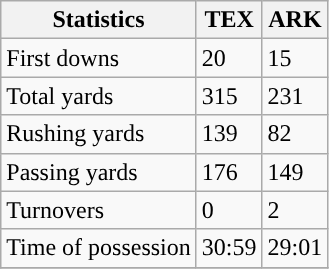<table class="wikitable" style="float: left;">
<tr>
<th>Statistics</th>
<th>TEX</th>
<th>ARK</th>
</tr>
<tr>
<td>First downs</td>
<td>20</td>
<td>15</td>
</tr>
<tr>
<td>Total yards</td>
<td>315</td>
<td>231</td>
</tr>
<tr>
<td>Rushing yards</td>
<td>139</td>
<td>82</td>
</tr>
<tr>
<td>Passing yards</td>
<td>176</td>
<td>149</td>
</tr>
<tr>
<td>Turnovers</td>
<td>0</td>
<td>2</td>
</tr>
<tr>
<td>Time of possession</td>
<td>30:59</td>
<td>29:01</td>
</tr>
<tr>
</tr>
</table>
